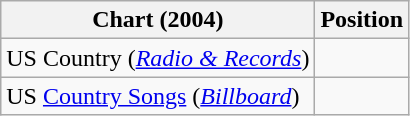<table class="wikitable">
<tr>
<th>Chart (2004)</th>
<th>Position</th>
</tr>
<tr>
<td>US Country (<em><a href='#'>Radio & Records</a></em>)</td>
<td></td>
</tr>
<tr>
<td>US <a href='#'>Country Songs</a> (<a href='#'><em>Billboard</em></a>)</td>
<td></td>
</tr>
</table>
